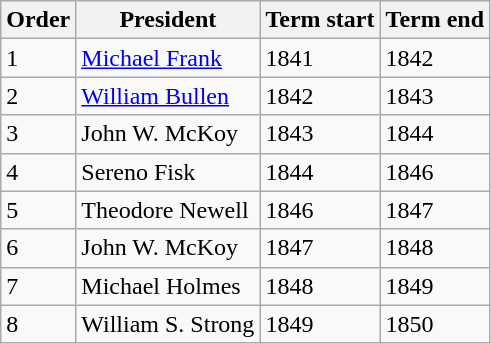<table class="wikitable">
<tr>
<th>Order</th>
<th>President</th>
<th>Term start</th>
<th>Term end</th>
</tr>
<tr>
<td>1</td>
<td><a href='#'>Michael Frank</a></td>
<td>1841</td>
<td>1842</td>
</tr>
<tr>
<td>2</td>
<td><a href='#'>William Bullen</a></td>
<td>1842</td>
<td>1843</td>
</tr>
<tr>
<td>3</td>
<td>John W. McKoy</td>
<td>1843</td>
<td>1844</td>
</tr>
<tr>
<td>4</td>
<td>Sereno Fisk</td>
<td>1844</td>
<td>1846</td>
</tr>
<tr>
<td>5</td>
<td>Theodore Newell</td>
<td>1846</td>
<td>1847</td>
</tr>
<tr>
<td>6</td>
<td>John W. McKoy</td>
<td>1847</td>
<td>1848</td>
</tr>
<tr>
<td>7</td>
<td>Michael Holmes</td>
<td>1848</td>
<td>1849</td>
</tr>
<tr>
<td>8</td>
<td>William S. Strong</td>
<td>1849</td>
<td>1850</td>
</tr>
</table>
